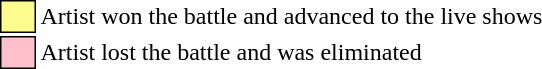<table class="toccolours" style="font-size:100%">
<tr>
<td style="background-color:#fdfc8f; border: 1px solid black">     </td>
<td>Artist won the battle and advanced to the live shows</td>
</tr>
<tr>
<td style="background-color:pink; border: 1px solid black">     </td>
<td>Artist lost the battle and was eliminated</td>
</tr>
</table>
